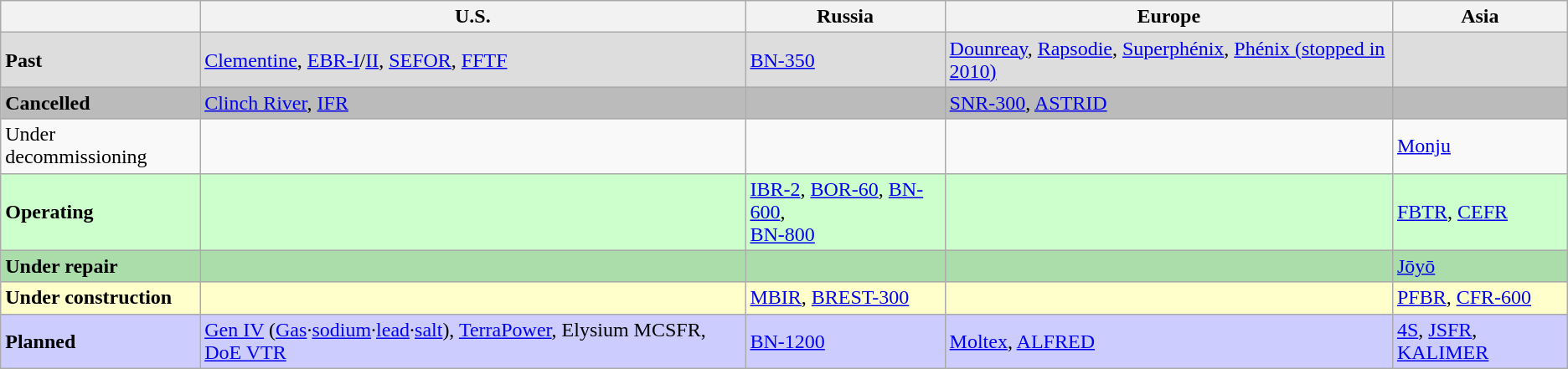<table class="wikitable">
<tr>
<th></th>
<th>U.S.</th>
<th>Russia</th>
<th>Europe</th>
<th>Asia</th>
</tr>
<tr style="background:#ddd">
<td><strong>Past</strong></td>
<td><a href='#'>Clementine</a>, <a href='#'>EBR-I</a>/<a href='#'>II</a>, <a href='#'>SEFOR</a>, <a href='#'>FFTF</a></td>
<td><a href='#'>BN-350</a></td>
<td><a href='#'>Dounreay</a>, <a href='#'>Rapsodie</a>, <a href='#'>Superphénix</a>, <a href='#'>Phénix (stopped in 2010)</a></td>
<td></td>
</tr>
<tr style="background:#bbb">
<td><strong>Cancelled</strong></td>
<td><a href='#'>Clinch River</a>, <a href='#'>IFR</a></td>
<td></td>
<td><a href='#'>SNR-300</a>, <a href='#'>ASTRID</a></td>
<td></td>
</tr>
<tr>
<td>Under decommissioning</td>
<td></td>
<td></td>
<td></td>
<td><a href='#'>Monju</a></td>
</tr>
<tr style="background:#cfc">
<td><strong>Operating</strong></td>
<td></td>
<td><a href='#'>IBR-2</a>, <a href='#'>BOR-60</a>, <a href='#'>BN-600</a>,<br> <a href='#'>BN-800</a></td>
<td></td>
<td><a href='#'>FBTR</a>, <a href='#'>CEFR</a></td>
</tr>
<tr style="background:#ada">
<td><strong>Under repair</strong></td>
<td></td>
<td></td>
<td></td>
<td><a href='#'>Jōyō</a></td>
</tr>
<tr style="background:#ffc">
<td><strong>Under construction</strong></td>
<td></td>
<td><a href='#'>MBIR</a>, <a href='#'>BREST-300</a></td>
<td></td>
<td><a href='#'>PFBR</a>, <a href='#'>CFR-600</a></td>
</tr>
<tr style="background:#ccf">
<td><strong>Planned</strong></td>
<td><a href='#'>Gen IV</a> (<a href='#'>Gas</a>·<a href='#'>sodium</a>·<a href='#'>lead</a>·<a href='#'>salt</a>), <a href='#'>TerraPower</a>, Elysium MCSFR, <a href='#'>DoE VTR</a></td>
<td><a href='#'>BN-1200</a></td>
<td><a href='#'>Moltex</a>, <a href='#'>ALFRED</a></td>
<td><a href='#'>4S</a>, <a href='#'>JSFR</a>, <a href='#'>KALIMER</a></td>
</tr>
</table>
